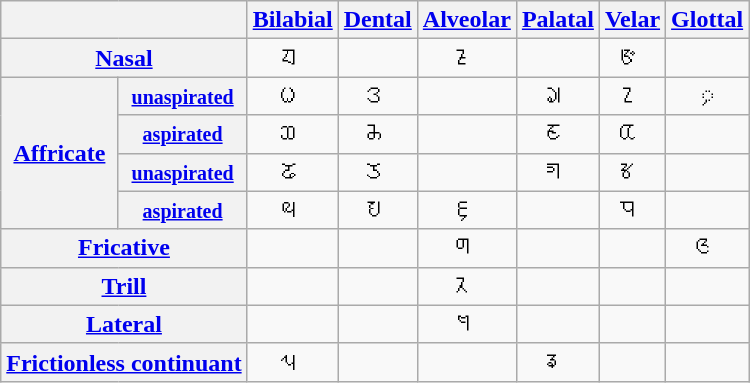<table class="wikitable" style="text-align: center;">
<tr>
<th colspan="2"></th>
<th><a href='#'>Bilabial</a></th>
<th><a href='#'>Dental</a></th>
<th><a href='#'>Alveolar</a></th>
<th><a href='#'>Palatal</a></th>
<th><a href='#'>Velar</a></th>
<th><a href='#'>Glottal</a></th>
</tr>
<tr>
<th colspan="2"><a href='#'>Nasal</a></th>
<td> ᤔ </td>
<td></td>
<td> ᤏ </td>
<td></td>
<td> ᤅ </td>
<td></td>
</tr>
<tr>
<th rowspan="4"><a href='#'>Affricate</a></th>
<th><small><a href='#'>unaspirated</a></small></th>
<td> ᤐ </td>
<td> ᤋ </td>
<td></td>
<td> ᤆ </td>
<td> ᤁ </td>
<td> ᤹ </td>
</tr>
<tr>
<th><small><a href='#'>aspirated</a></small></th>
<td> ᤑ </td>
<td> ᤌ </td>
<td></td>
<td> ᤇ </td>
<td> ᤂ </td>
<td></td>
</tr>
<tr>
<th><small><a href='#'>unaspirated</a></small></th>
<td> ᤒ </td>
<td> ᤍ </td>
<td></td>
<td> ᤈ </td>
<td> ᤃ </td>
<td></td>
</tr>
<tr>
<th><small><a href='#'>aspirated</a></small></th>
<td> ᤓ </td>
<td> ᤎ </td>
<td> ᤉ </td>
<td></td>
<td> ᤄ </td>
<td></td>
</tr>
<tr>
<th colspan="2"><a href='#'>Fricative</a></th>
<td></td>
<td></td>
<td> ᤛ </td>
<td></td>
<td></td>
<td> ᤜ </td>
</tr>
<tr>
<th colspan="2"><a href='#'>Trill</a></th>
<td></td>
<td></td>
<td> ᤖ </td>
<td></td>
<td></td>
<td></td>
</tr>
<tr>
<th colspan="2"><a href='#'>Lateral</a></th>
<td></td>
<td></td>
<td> ᤗ </td>
<td></td>
<td></td>
<td></td>
</tr>
<tr>
<th colspan="2"><a href='#'>Frictionless continuant</a></th>
<td> ᤘ </td>
<td></td>
<td></td>
<td> ᤕ </td>
<td></td>
<td></td>
</tr>
</table>
